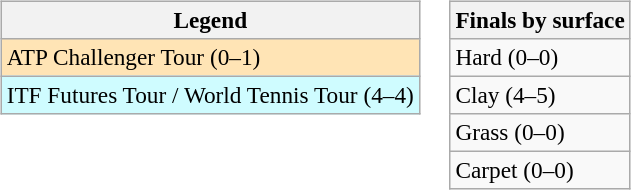<table>
<tr style="vertical-align:top">
<td><br><table class=wikitable style=font-size:97%>
<tr>
<th>Legend</th>
</tr>
<tr style="background:moccasin">
<td>ATP Challenger Tour (0–1)</td>
</tr>
<tr style="background:#cffcff">
<td>ITF Futures Tour / World Tennis Tour (4–4)</td>
</tr>
</table>
</td>
<td><br><table class=wikitable style=font-size:97%>
<tr>
<th>Finals by surface</th>
</tr>
<tr>
<td>Hard (0–0)</td>
</tr>
<tr>
<td>Clay (4–5)</td>
</tr>
<tr>
<td>Grass (0–0)</td>
</tr>
<tr>
<td>Carpet (0–0)</td>
</tr>
</table>
</td>
</tr>
</table>
